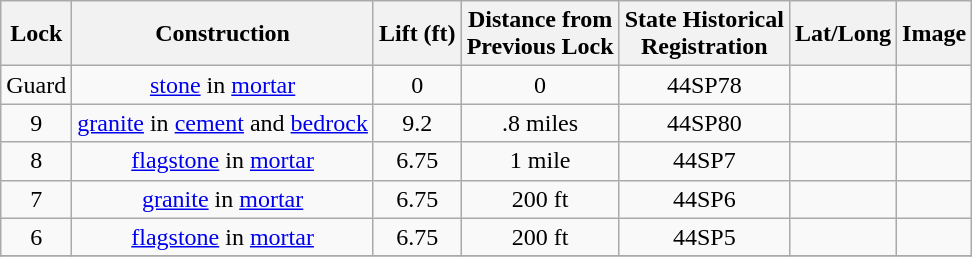<table class="wikitable sortable center" style="text-align:center;">
<tr>
<th>Lock</th>
<th>Construction</th>
<th>Lift (ft)</th>
<th>Distance from<br>Previous Lock</th>
<th>State Historical<br>Registration</th>
<th>Lat/Long</th>
<th>Image</th>
</tr>
<tr>
<td>Guard</td>
<td><a href='#'>stone</a> in <a href='#'>mortar</a></td>
<td>0</td>
<td>0</td>
<td>44SP78</td>
<td></td>
<td></td>
</tr>
<tr>
<td>9</td>
<td><a href='#'>granite</a> in <a href='#'>cement</a> and <a href='#'>bedrock</a></td>
<td>9.2</td>
<td>.8 miles</td>
<td>44SP80</td>
<td></td>
<td></td>
</tr>
<tr>
<td>8</td>
<td><a href='#'>flagstone</a> in <a href='#'>mortar</a></td>
<td>6.75</td>
<td>1 mile</td>
<td>44SP7</td>
<td></td>
<td></td>
</tr>
<tr>
<td>7</td>
<td><a href='#'>granite</a> in <a href='#'>mortar</a></td>
<td>6.75</td>
<td>200 ft</td>
<td>44SP6</td>
<td></td>
<td></td>
</tr>
<tr>
<td>6</td>
<td><a href='#'>flagstone</a> in <a href='#'>mortar</a></td>
<td>6.75</td>
<td>200 ft</td>
<td>44SP5</td>
<td></td>
<td></td>
</tr>
<tr>
</tr>
</table>
